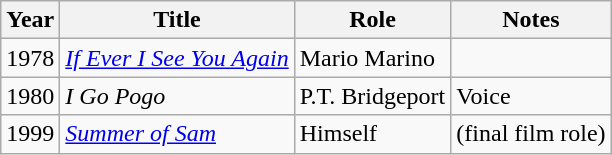<table class="wikitable">
<tr>
<th>Year</th>
<th>Title</th>
<th>Role</th>
<th>Notes</th>
</tr>
<tr>
<td>1978</td>
<td><em><a href='#'>If Ever I See You Again</a></em></td>
<td>Mario Marino</td>
<td></td>
</tr>
<tr>
<td>1980</td>
<td><em>I Go Pogo</em></td>
<td>P.T. Bridgeport</td>
<td>Voice</td>
</tr>
<tr>
<td>1999</td>
<td><em><a href='#'>Summer of Sam</a></em></td>
<td>Himself</td>
<td>(final film role)</td>
</tr>
</table>
